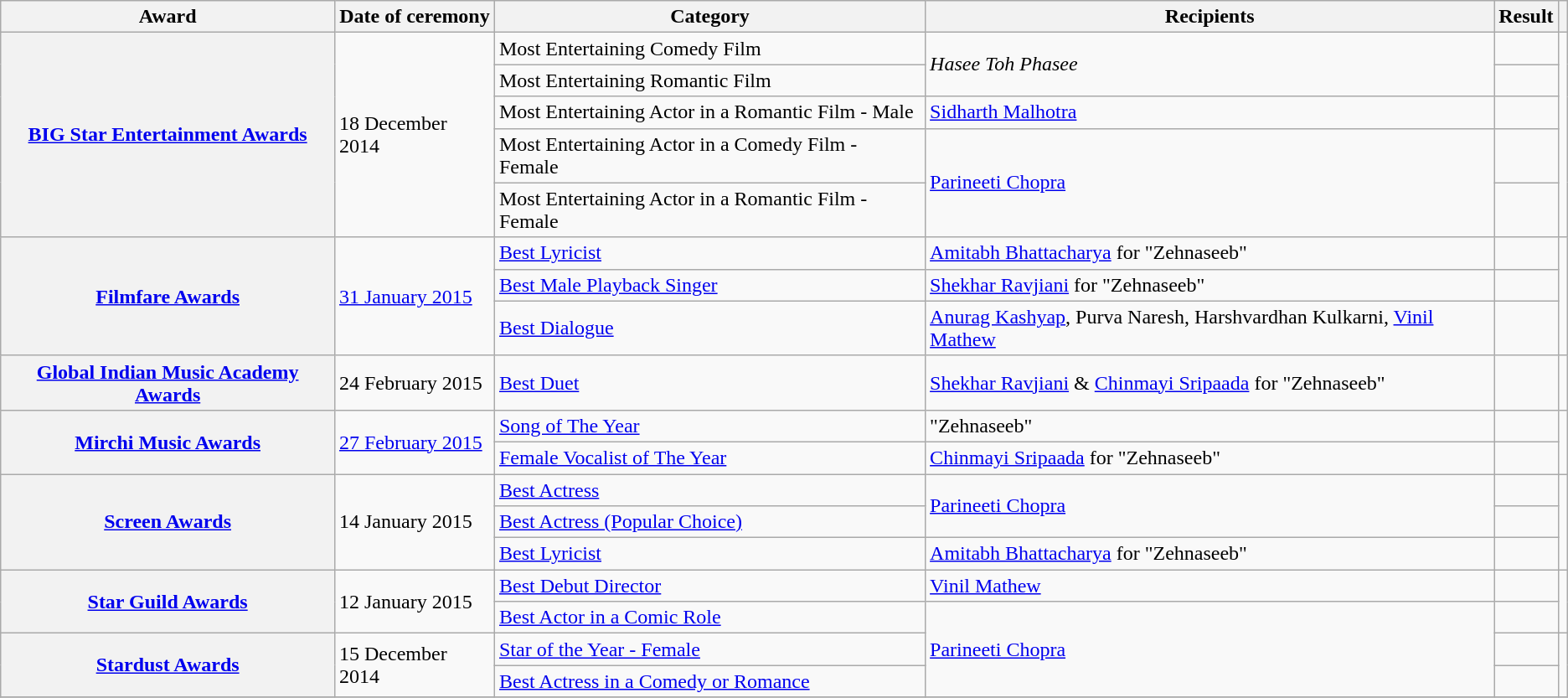<table class="wikitable plainrowheaders sortable">
<tr>
<th scope="col">Award</th>
<th scope="col">Date of ceremony</th>
<th scope="col">Category</th>
<th scope="col">Recipients</th>
<th scope="col">Result</th>
<th scope="col" class="unsortable"></th>
</tr>
<tr>
<th scope="row" rowspan="5"><a href='#'>BIG Star Entertainment Awards</a></th>
<td rowspan="5">18 December 2014</td>
<td>Most Entertaining Comedy Film</td>
<td rowspan="2"><em>Hasee Toh Phasee</em></td>
<td></td>
<td style="text-align:center;" rowspan="5"></td>
</tr>
<tr>
<td>Most Entertaining Romantic Film</td>
<td></td>
</tr>
<tr>
<td>Most Entertaining Actor in a Romantic Film - Male</td>
<td><a href='#'>Sidharth Malhotra</a></td>
<td></td>
</tr>
<tr>
<td>Most Entertaining Actor in a Comedy Film - Female</td>
<td rowspan="2"><a href='#'>Parineeti Chopra</a></td>
<td></td>
</tr>
<tr>
<td>Most Entertaining Actor in a Romantic Film - Female</td>
<td></td>
</tr>
<tr>
<th scope="row" rowspan="3"><a href='#'>Filmfare Awards</a></th>
<td rowspan="3"><a href='#'>31 January 2015</a></td>
<td><a href='#'>Best Lyricist</a></td>
<td><a href='#'>Amitabh Bhattacharya</a> for "Zehnaseeb"</td>
<td></td>
<td style="text-align:center;" rowspan="3"></td>
</tr>
<tr>
<td><a href='#'>Best Male Playback Singer</a></td>
<td><a href='#'>Shekhar Ravjiani</a> for "Zehnaseeb"</td>
<td></td>
</tr>
<tr>
<td><a href='#'>Best Dialogue</a></td>
<td><a href='#'>Anurag Kashyap</a>, Purva Naresh, Harshvardhan Kulkarni, <a href='#'>Vinil Mathew</a></td>
<td></td>
</tr>
<tr>
<th scope="row"><a href='#'>Global Indian Music Academy Awards</a></th>
<td>24 February 2015</td>
<td><a href='#'>Best Duet</a></td>
<td><a href='#'>Shekhar Ravjiani</a> & <a href='#'>Chinmayi Sripaada</a> for "Zehnaseeb"</td>
<td></td>
<td style="text-align:center;"></td>
</tr>
<tr>
<th scope="row" rowspan="2"><a href='#'>Mirchi Music Awards</a></th>
<td rowspan="2"><a href='#'>27 February 2015</a></td>
<td><a href='#'>Song of The Year</a></td>
<td>"Zehnaseeb"</td>
<td></td>
<td rowspan="2" style="text-align:center;"></td>
</tr>
<tr>
<td><a href='#'>Female Vocalist of The Year</a></td>
<td><a href='#'>Chinmayi Sripaada</a> for "Zehnaseeb"</td>
<td></td>
</tr>
<tr>
<th scope="row" rowspan="3"><a href='#'>Screen Awards</a></th>
<td rowspan="3">14 January 2015</td>
<td><a href='#'>Best Actress</a></td>
<td rowspan="2"><a href='#'>Parineeti Chopra</a></td>
<td></td>
<td style="text-align:center;" rowspan="3"></td>
</tr>
<tr>
<td><a href='#'>Best Actress (Popular Choice)</a></td>
<td></td>
</tr>
<tr>
<td><a href='#'>Best Lyricist</a></td>
<td><a href='#'>Amitabh Bhattacharya</a> for "Zehnaseeb"</td>
<td></td>
</tr>
<tr>
<th scope="row" rowspan="2"><a href='#'>Star Guild Awards</a></th>
<td rowspan="2">12 January 2015</td>
<td><a href='#'>Best Debut Director</a></td>
<td><a href='#'>Vinil Mathew</a></td>
<td></td>
<td style="text-align:center;" rowspan="2"></td>
</tr>
<tr>
<td><a href='#'>Best Actor in a Comic Role</a></td>
<td rowspan="3"><a href='#'>Parineeti Chopra</a></td>
<td></td>
</tr>
<tr>
<th scope="row" rowspan="2"><a href='#'>Stardust Awards</a></th>
<td rowspan="2">15 December 2014</td>
<td><a href='#'>Star of the Year - Female</a></td>
<td></td>
<td rowspan="2"></td>
</tr>
<tr>
<td><a href='#'>Best Actress in a Comedy or Romance</a></td>
<td></td>
</tr>
<tr>
</tr>
</table>
